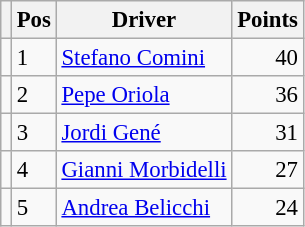<table class="wikitable" style="font-size: 95%;">
<tr>
<th></th>
<th>Pos</th>
<th>Driver</th>
<th>Points</th>
</tr>
<tr>
<td align="left"></td>
<td>1</td>
<td> <a href='#'>Stefano Comini</a></td>
<td align="right">40</td>
</tr>
<tr>
<td align="left"></td>
<td>2</td>
<td> <a href='#'>Pepe Oriola</a></td>
<td align="right">36</td>
</tr>
<tr>
<td align="left"></td>
<td>3</td>
<td> <a href='#'>Jordi Gené</a></td>
<td align="right">31</td>
</tr>
<tr>
<td align="left"></td>
<td>4</td>
<td> <a href='#'>Gianni Morbidelli</a></td>
<td align="right">27</td>
</tr>
<tr>
<td align="left"></td>
<td>5</td>
<td> <a href='#'>Andrea Belicchi</a></td>
<td align="right">24</td>
</tr>
</table>
